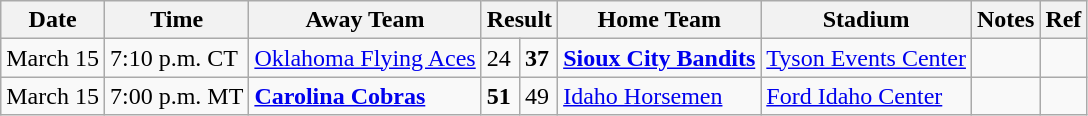<table class="wikitable">
<tr>
<th>Date</th>
<th>Time</th>
<th>Away Team</th>
<th colspan="2">Result</th>
<th>Home Team</th>
<th>Stadium</th>
<th>Notes</th>
<th>Ref</th>
</tr>
<tr>
<td>March 15</td>
<td>7:10 p.m. CT</td>
<td><a href='#'>Oklahoma Flying Aces</a></td>
<td>24</td>
<td><strong>37</strong></td>
<td><strong><a href='#'>Sioux City Bandits</a></strong></td>
<td><a href='#'>Tyson Events Center</a></td>
<td></td>
<td></td>
</tr>
<tr>
<td>March 15</td>
<td>7:00 p.m. MT</td>
<td><strong><a href='#'>Carolina Cobras</a></strong></td>
<td><strong>51</strong></td>
<td>49</td>
<td><a href='#'>Idaho Horsemen</a></td>
<td><a href='#'>Ford Idaho Center</a></td>
<td></td>
<td></td>
</tr>
</table>
